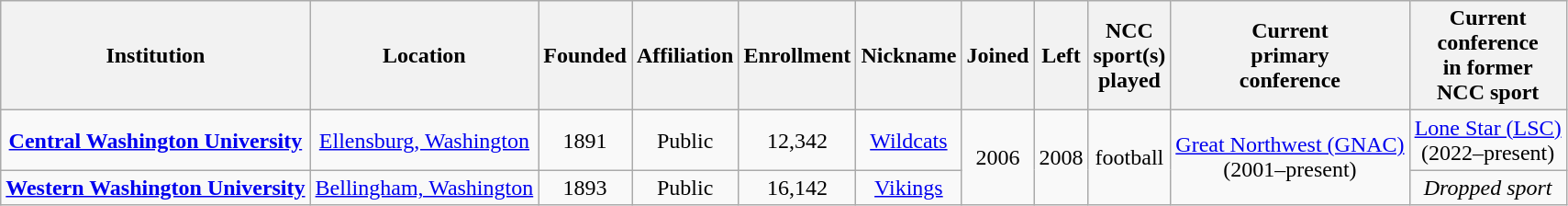<table class="wikitable sortable" style="text-align:center;">
<tr>
<th>Institution</th>
<th>Location</th>
<th>Founded</th>
<th>Affiliation</th>
<th>Enrollment</th>
<th>Nickname</th>
<th>Joined</th>
<th>Left</th>
<th>NCC<br>sport(s)<br>played</th>
<th>Current<br>primary<br>conference</th>
<th>Current<br>conference<br>in former<br>NCC sport</th>
</tr>
<tr>
<td><strong><a href='#'>Central Washington University</a></strong></td>
<td><a href='#'>Ellensburg, Washington</a></td>
<td>1891</td>
<td>Public</td>
<td>12,342</td>
<td><a href='#'>Wildcats</a></td>
<td rowspan="2">2006</td>
<td rowspan="2">2008</td>
<td rowspan="2">football</td>
<td rowspan="2"><a href='#'>Great Northwest (GNAC)</a><br>(2001–present)</td>
<td><a href='#'>Lone Star (LSC)</a><br>(2022–present)</td>
</tr>
<tr>
<td><strong><a href='#'>Western Washington University</a></strong></td>
<td><a href='#'>Bellingham, Washington</a></td>
<td>1893</td>
<td>Public</td>
<td>16,142</td>
<td><a href='#'>Vikings</a></td>
<td><em>Dropped sport</em></td>
</tr>
</table>
